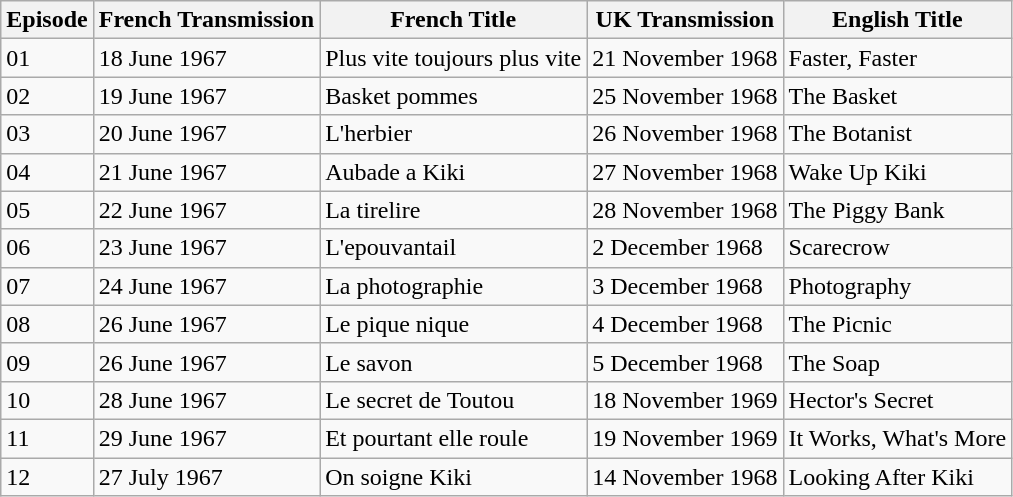<table class="wikitable">
<tr>
<th>Episode</th>
<th>French Transmission</th>
<th>French Title</th>
<th>UK Transmission</th>
<th>English Title</th>
</tr>
<tr>
<td>01</td>
<td>18 June 1967</td>
<td>Plus vite toujours plus vite</td>
<td>21 November 1968</td>
<td>Faster, Faster</td>
</tr>
<tr>
<td>02</td>
<td>19 June 1967</td>
<td>Basket pommes</td>
<td>25 November 1968</td>
<td>The Basket</td>
</tr>
<tr>
<td>03</td>
<td>20 June 1967</td>
<td>L'herbier</td>
<td>26 November 1968</td>
<td>The Botanist</td>
</tr>
<tr>
<td>04</td>
<td>21 June 1967</td>
<td>Aubade a Kiki</td>
<td>27 November 1968</td>
<td>Wake Up Kiki</td>
</tr>
<tr>
<td>05</td>
<td>22 June 1967</td>
<td>La tirelire</td>
<td>28 November 1968</td>
<td>The Piggy Bank</td>
</tr>
<tr>
<td>06</td>
<td>23 June 1967</td>
<td>L'epouvantail</td>
<td>2 December 1968</td>
<td>Scarecrow</td>
</tr>
<tr>
<td>07</td>
<td>24 June 1967</td>
<td>La photographie</td>
<td>3 December 1968</td>
<td>Photography</td>
</tr>
<tr>
<td>08</td>
<td>26 June 1967</td>
<td>Le pique nique</td>
<td>4 December 1968</td>
<td>The Picnic</td>
</tr>
<tr>
<td>09</td>
<td>26 June 1967</td>
<td>Le savon</td>
<td>5 December 1968</td>
<td>The Soap</td>
</tr>
<tr>
<td>10</td>
<td>28 June 1967</td>
<td>Le secret de Toutou</td>
<td>18 November 1969</td>
<td>Hector's Secret</td>
</tr>
<tr>
<td>11</td>
<td>29 June 1967</td>
<td>Et pourtant elle roule</td>
<td>19 November 1969</td>
<td>It Works, What's More</td>
</tr>
<tr>
<td>12</td>
<td>27 July 1967</td>
<td>On soigne Kiki</td>
<td>14 November 1968</td>
<td>Looking After Kiki</td>
</tr>
</table>
